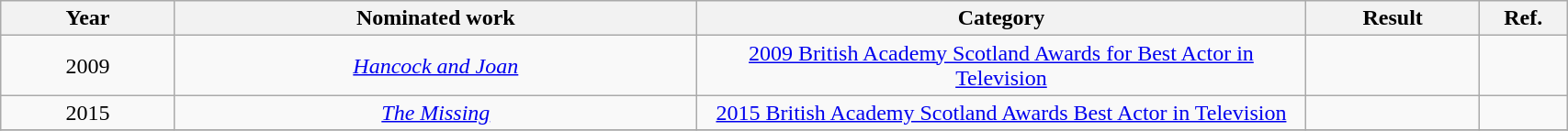<table width="90%" class="wikitable">
<tr>
<th width="10%">Year</th>
<th width="30%">Nominated work</th>
<th width="35%">Category</th>
<th width="10%">Result</th>
<th width="5%">Ref.</th>
</tr>
<tr>
<td align="center">2009</td>
<td align="center"><em><a href='#'>Hancock and Joan</a></em></td>
<td align="center"><a href='#'>2009 British Academy Scotland Awards for Best Actor in Television</a></td>
<td></td>
<td></td>
</tr>
<tr>
<td align="center">2015</td>
<td align="center"><em><a href='#'>The Missing</a></em></td>
<td align="center"><a href='#'>2015 British Academy Scotland Awards Best Actor in Television</a></td>
<td></td>
<td></td>
</tr>
<tr>
</tr>
</table>
